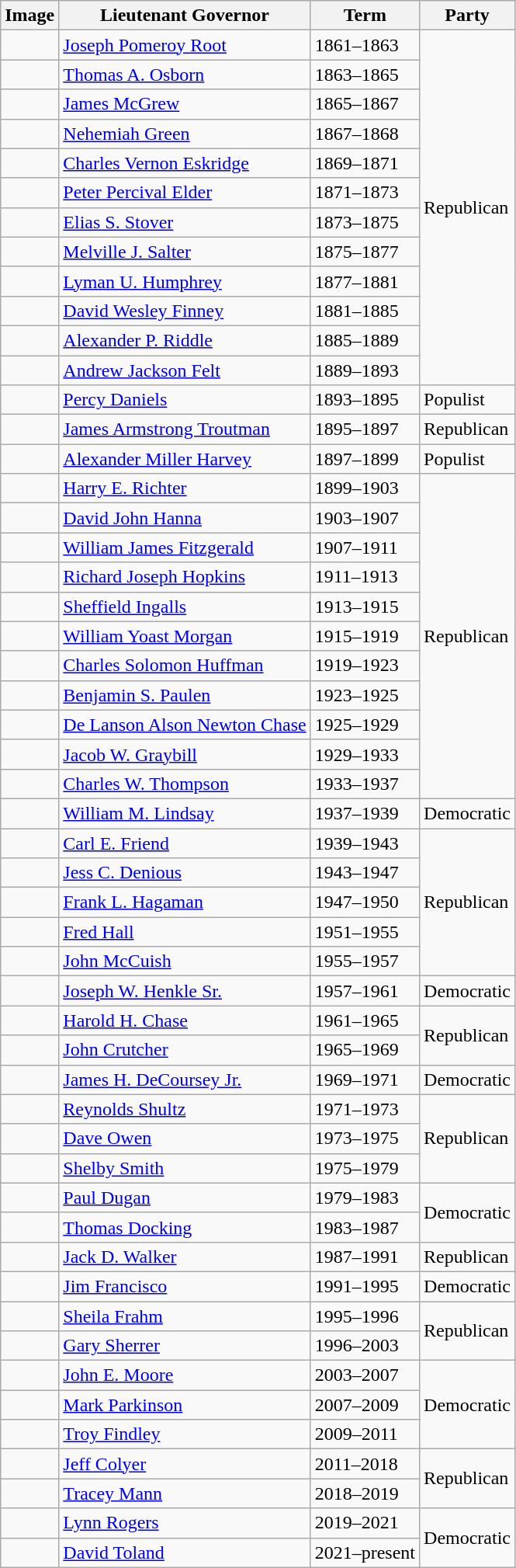<table class="wikitable">
<tr>
<th>Image</th>
<th>Lieutenant Governor</th>
<th>Term</th>
<th>Party</th>
</tr>
<tr>
<td></td>
<td><a href='#'>Joseph Pomeroy Root</a></td>
<td>1861–1863</td>
<td rowspan="12" >Republican</td>
</tr>
<tr>
<td></td>
<td><a href='#'>Thomas A. Osborn</a></td>
<td>1863–1865</td>
</tr>
<tr>
<td></td>
<td><a href='#'>James McGrew</a></td>
<td>1865–1867</td>
</tr>
<tr>
<td></td>
<td><a href='#'>Nehemiah Green</a></td>
<td>1867–1868</td>
</tr>
<tr>
<td></td>
<td><a href='#'>Charles Vernon Eskridge</a></td>
<td>1869–1871</td>
</tr>
<tr>
<td></td>
<td><a href='#'>Peter Percival Elder</a></td>
<td>1871–1873</td>
</tr>
<tr>
<td></td>
<td><a href='#'>Elias S. Stover</a></td>
<td>1873–1875</td>
</tr>
<tr>
<td></td>
<td><a href='#'>Melville J. Salter</a></td>
<td>1875–1877</td>
</tr>
<tr>
<td></td>
<td><a href='#'>Lyman U. Humphrey</a></td>
<td>1877–1881</td>
</tr>
<tr>
<td></td>
<td><a href='#'>David Wesley Finney</a></td>
<td>1881–1885</td>
</tr>
<tr>
<td></td>
<td><a href='#'>Alexander P. Riddle</a></td>
<td>1885–1889</td>
</tr>
<tr>
<td></td>
<td><a href='#'>Andrew Jackson Felt</a></td>
<td>1889–1893</td>
</tr>
<tr>
<td></td>
<td><a href='#'>Percy Daniels</a></td>
<td>1893–1895</td>
<td>Populist</td>
</tr>
<tr>
<td></td>
<td><a href='#'>James Armstrong Troutman</a></td>
<td>1895–1897</td>
<td>Republican</td>
</tr>
<tr>
<td></td>
<td><a href='#'>Alexander Miller Harvey</a></td>
<td>1897–1899</td>
<td>Populist</td>
</tr>
<tr>
<td></td>
<td><a href='#'>Harry E. Richter</a></td>
<td>1899–1903</td>
<td rowspan="11" >Republican</td>
</tr>
<tr>
<td></td>
<td><a href='#'>David John Hanna</a></td>
<td>1903–1907</td>
</tr>
<tr>
<td></td>
<td><a href='#'>William James Fitzgerald</a></td>
<td>1907–1911</td>
</tr>
<tr>
<td></td>
<td><a href='#'>Richard Joseph Hopkins</a></td>
<td>1911–1913</td>
</tr>
<tr>
<td></td>
<td><a href='#'>Sheffield Ingalls</a></td>
<td>1913–1915</td>
</tr>
<tr>
<td></td>
<td><a href='#'>William Yoast Morgan</a></td>
<td>1915–1919</td>
</tr>
<tr>
<td></td>
<td><a href='#'>Charles Solomon Huffman</a></td>
<td>1919–1923</td>
</tr>
<tr>
<td></td>
<td><a href='#'>Benjamin S. Paulen</a></td>
<td>1923–1925</td>
</tr>
<tr>
<td></td>
<td><a href='#'>De Lanson Alson Newton Chase</a></td>
<td>1925–1929</td>
</tr>
<tr>
<td></td>
<td><a href='#'>Jacob W. Graybill</a></td>
<td>1929–1933</td>
</tr>
<tr>
<td></td>
<td><a href='#'>Charles W. Thompson</a></td>
<td>1933–1937</td>
</tr>
<tr>
<td></td>
<td><a href='#'>William M. Lindsay</a></td>
<td>1937–1939</td>
<td>Democratic</td>
</tr>
<tr>
<td></td>
<td><a href='#'>Carl E. Friend</a></td>
<td>1939–1943</td>
<td rowspan="5" >Republican</td>
</tr>
<tr>
<td></td>
<td><a href='#'>Jess C. Denious</a></td>
<td>1943–1947</td>
</tr>
<tr>
<td></td>
<td><a href='#'>Frank L. Hagaman</a></td>
<td>1947–1950</td>
</tr>
<tr>
<td></td>
<td><a href='#'>Fred Hall</a></td>
<td>1951–1955</td>
</tr>
<tr>
<td></td>
<td><a href='#'>John McCuish</a></td>
<td>1955–1957</td>
</tr>
<tr>
<td></td>
<td><a href='#'>Joseph W. Henkle Sr.</a></td>
<td>1957–1961</td>
<td>Democratic</td>
</tr>
<tr>
<td></td>
<td><a href='#'>Harold H. Chase</a></td>
<td>1961–1965</td>
<td rowspan="2" >Republican</td>
</tr>
<tr>
<td></td>
<td><a href='#'>John Crutcher</a></td>
<td>1965–1969</td>
</tr>
<tr>
<td></td>
<td><a href='#'>James H. DeCoursey Jr.</a></td>
<td>1969–1971</td>
<td>Democratic</td>
</tr>
<tr>
<td></td>
<td><a href='#'>Reynolds Shultz</a></td>
<td>1971–1973</td>
<td rowspan="3" >Republican</td>
</tr>
<tr>
<td></td>
<td><a href='#'>Dave Owen</a></td>
<td>1973–1975</td>
</tr>
<tr>
<td></td>
<td><a href='#'>Shelby Smith</a></td>
<td>1975–1979</td>
</tr>
<tr>
<td></td>
<td><a href='#'>Paul Dugan</a></td>
<td>1979–1983</td>
<td rowspan="2" >Democratic</td>
</tr>
<tr>
<td></td>
<td><a href='#'>Thomas Docking</a></td>
<td>1983–1987</td>
</tr>
<tr>
<td></td>
<td><a href='#'>Jack D. Walker</a></td>
<td>1987–1991</td>
<td>Republican</td>
</tr>
<tr>
<td></td>
<td><a href='#'>Jim Francisco</a></td>
<td>1991–1995</td>
<td>Democratic</td>
</tr>
<tr>
<td></td>
<td><a href='#'>Sheila Frahm</a></td>
<td>1995–1996</td>
<td rowspan="2" >Republican</td>
</tr>
<tr>
<td></td>
<td><a href='#'>Gary Sherrer</a></td>
<td>1996–2003</td>
</tr>
<tr>
<td></td>
<td><a href='#'>John E. Moore</a></td>
<td>2003–2007</td>
<td rowspan="3" >Democratic</td>
</tr>
<tr>
<td></td>
<td><a href='#'>Mark Parkinson</a></td>
<td>2007–2009</td>
</tr>
<tr>
<td></td>
<td><a href='#'>Troy Findley</a></td>
<td>2009–2011</td>
</tr>
<tr>
<td></td>
<td><a href='#'>Jeff Colyer</a></td>
<td>2011–2018</td>
<td rowspan="2" >Republican</td>
</tr>
<tr>
<td></td>
<td><a href='#'>Tracey Mann</a></td>
<td>2018–2019</td>
</tr>
<tr>
<td></td>
<td><a href='#'>Lynn Rogers</a></td>
<td>2019–2021</td>
<td rowspan="2" >Democratic</td>
</tr>
<tr>
<td></td>
<td><a href='#'>David Toland</a></td>
<td>2021–present</td>
</tr>
</table>
